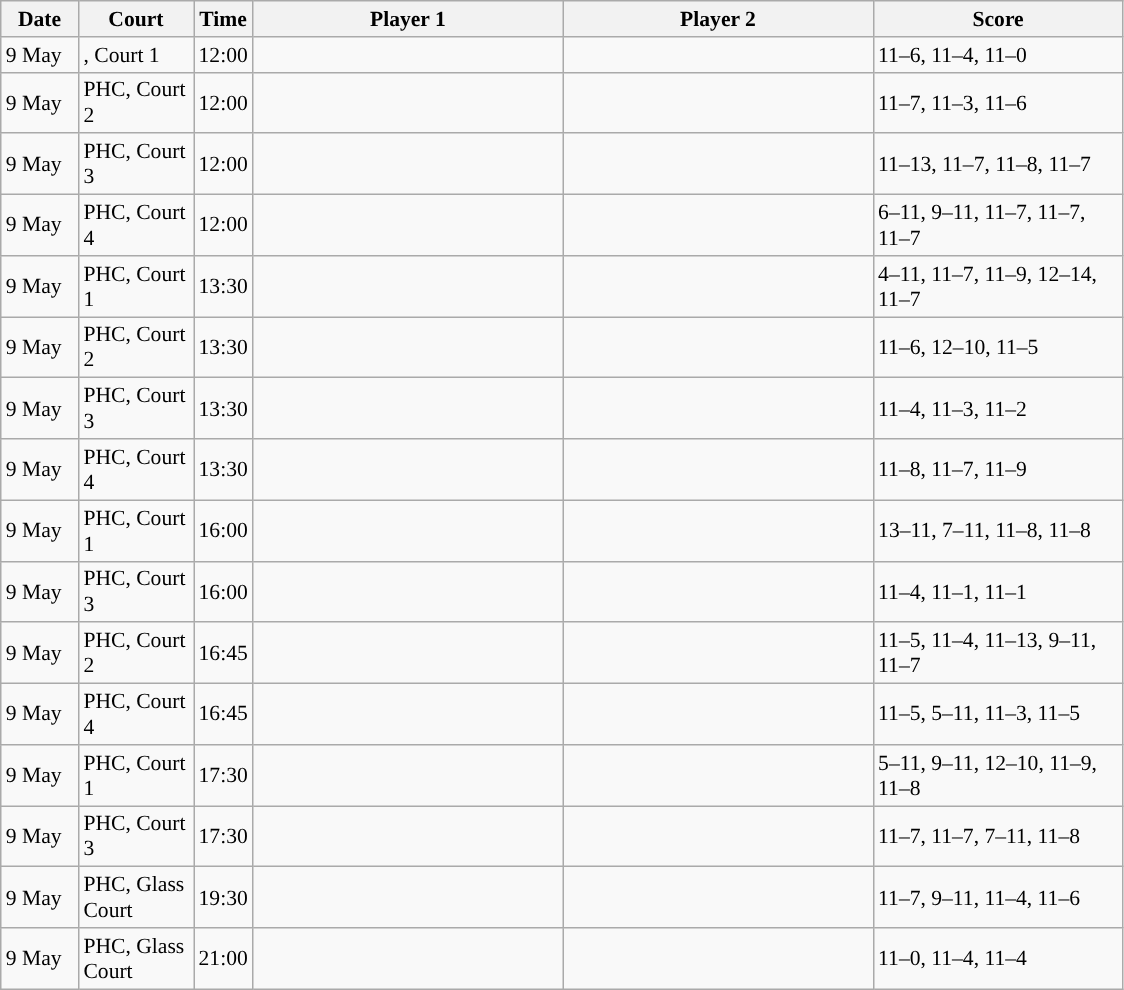<table class="sortable wikitable" style="font-size:90%">
<tr>
<th width="45" class="unsortable">Date</th>
<th width="70">Court</th>
<th width="30">Time</th>
<th width="200">Player 1</th>
<th width="200">Player 2</th>
<th width="160" class="unsortable">Score</th>
</tr>
<tr>
<td>9 May</td>
<td>, Court 1</td>
<td>12:00</td>
<td><strong></strong></td>
<td></td>
<td>11–6, 11–4, 11–0</td>
</tr>
<tr>
<td>9 May</td>
<td>PHC, Court 2</td>
<td>12:00</td>
<td></td>
<td><strong></strong></td>
<td>11–7, 11–3, 11–6</td>
</tr>
<tr>
<td>9 May</td>
<td>PHC, Court 3</td>
<td>12:00</td>
<td><strong></strong></td>
<td></td>
<td>11–13, 11–7, 11–8, 11–7</td>
</tr>
<tr>
<td>9 May</td>
<td>PHC, Court 4</td>
<td>12:00</td>
<td></td>
<td><strong></strong></td>
<td>6–11, 9–11, 11–7, 11–7, 11–7</td>
</tr>
<tr>
<td>9 May</td>
<td>PHC, Court 1</td>
<td>13:30</td>
<td></td>
<td><strong></strong></td>
<td>4–11, 11–7, 11–9, 12–14, 11–7</td>
</tr>
<tr>
<td>9 May</td>
<td>PHC, Court 2</td>
<td>13:30</td>
<td><strong></strong></td>
<td></td>
<td>11–6, 12–10, 11–5</td>
</tr>
<tr>
<td>9 May</td>
<td>PHC, Court 3</td>
<td>13:30</td>
<td></td>
<td><strong></strong></td>
<td>11–4, 11–3, 11–2</td>
</tr>
<tr>
<td>9 May</td>
<td>PHC, Court 4</td>
<td>13:30</td>
<td></td>
<td><strong></strong></td>
<td>11–8, 11–7, 11–9</td>
</tr>
<tr>
<td>9 May</td>
<td>PHC, Court 1</td>
<td>16:00</td>
<td><strong></strong></td>
<td></td>
<td>13–11, 7–11, 11–8, 11–8</td>
</tr>
<tr>
<td>9 May</td>
<td>PHC, Court 3</td>
<td>16:00</td>
<td><strong></strong></td>
<td></td>
<td>11–4, 11–1, 11–1</td>
</tr>
<tr>
<td>9 May</td>
<td>PHC, Court 2</td>
<td>16:45</td>
<td></td>
<td><strong></strong></td>
<td>11–5, 11–4, 11–13, 9–11, 11–7</td>
</tr>
<tr>
<td>9 May</td>
<td>PHC, Court 4</td>
<td>16:45</td>
<td><strong></strong></td>
<td></td>
<td>11–5, 5–11, 11–3, 11–5</td>
</tr>
<tr>
<td>9 May</td>
<td>PHC, Court 1</td>
<td>17:30</td>
<td><strong></strong></td>
<td></td>
<td>5–11, 9–11, 12–10, 11–9, 11–8</td>
</tr>
<tr>
<td>9 May</td>
<td>PHC, Court 3</td>
<td>17:30</td>
<td><strong></strong></td>
<td></td>
<td>11–7, 11–7, 7–11, 11–8</td>
</tr>
<tr>
<td>9 May</td>
<td>PHC, Glass Court</td>
<td>19:30</td>
<td></td>
<td><strong></strong></td>
<td>11–7, 9–11, 11–4, 11–6</td>
</tr>
<tr>
<td>9 May</td>
<td>PHC, Glass Court</td>
<td>21:00</td>
<td><strong></strong></td>
<td></td>
<td>11–0, 11–4, 11–4</td>
</tr>
</table>
